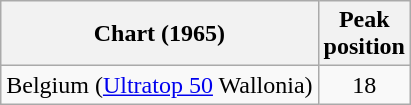<table class="wikitable">
<tr>
<th align="left">Chart (1965)</th>
<th align="center">Peak<br>position</th>
</tr>
<tr>
<td align="left">Belgium (<a href='#'>Ultratop 50</a> Wallonia)</td>
<td align="center">18</td>
</tr>
</table>
